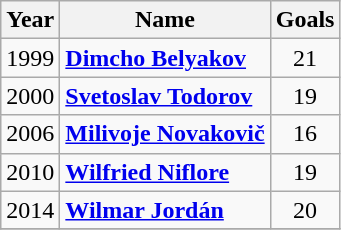<table class="wikitable" style="text-align: center;">
<tr>
<th>Year</th>
<th>Name</th>
<th>Goals</th>
</tr>
<tr>
<td>1999</td>
<td style="text-align:left"> <strong><a href='#'>Dimcho Belyakov</a></strong></td>
<td>21</td>
</tr>
<tr>
<td>2000</td>
<td style="text-align:left"> <strong><a href='#'>Svetoslav Todorov</a></strong></td>
<td>19</td>
</tr>
<tr>
<td>2006</td>
<td style="text-align:left"> <strong><a href='#'>Milivoje Novakovič</a></strong></td>
<td>16</td>
</tr>
<tr>
<td>2010</td>
<td style="text-align:left"> <strong><a href='#'>Wilfried Niflore</a></strong></td>
<td>19</td>
</tr>
<tr>
<td>2014</td>
<td style="text-align:left"> <strong><a href='#'>Wilmar Jordán</a></strong></td>
<td>20</td>
</tr>
<tr>
</tr>
</table>
